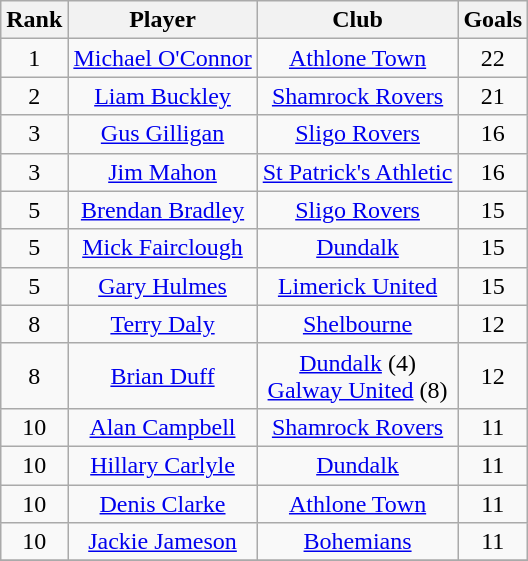<table class="wikitable" style="text-align:center">
<tr>
<th>Rank</th>
<th>Player</th>
<th>Club</th>
<th>Goals</th>
</tr>
<tr>
<td>1</td>
<td><a href='#'>Michael O'Connor</a></td>
<td><a href='#'>Athlone Town</a></td>
<td>22</td>
</tr>
<tr>
<td>2</td>
<td><a href='#'>Liam Buckley</a></td>
<td><a href='#'>Shamrock Rovers</a></td>
<td>21</td>
</tr>
<tr>
<td>3</td>
<td><a href='#'>Gus Gilligan</a></td>
<td><a href='#'>Sligo Rovers</a></td>
<td>16</td>
</tr>
<tr>
<td>3</td>
<td><a href='#'>Jim Mahon</a></td>
<td><a href='#'>St Patrick's Athletic</a></td>
<td>16</td>
</tr>
<tr>
<td>5</td>
<td><a href='#'>Brendan Bradley</a></td>
<td><a href='#'>Sligo Rovers</a></td>
<td>15</td>
</tr>
<tr>
<td>5</td>
<td><a href='#'>Mick Fairclough</a></td>
<td><a href='#'>Dundalk</a></td>
<td>15</td>
</tr>
<tr>
<td>5</td>
<td><a href='#'>Gary Hulmes</a></td>
<td><a href='#'>Limerick United</a></td>
<td>15</td>
</tr>
<tr>
<td>8</td>
<td><a href='#'>Terry Daly</a></td>
<td><a href='#'>Shelbourne</a></td>
<td>12</td>
</tr>
<tr>
<td>8</td>
<td><a href='#'>Brian Duff</a></td>
<td><a href='#'>Dundalk</a> (4)<br><a href='#'>Galway United</a> (8)</td>
<td>12</td>
</tr>
<tr>
<td>10</td>
<td><a href='#'>Alan Campbell</a></td>
<td><a href='#'>Shamrock Rovers</a></td>
<td>11</td>
</tr>
<tr>
<td>10</td>
<td><a href='#'>Hillary Carlyle</a></td>
<td><a href='#'>Dundalk</a></td>
<td>11</td>
</tr>
<tr>
<td>10</td>
<td><a href='#'>Denis Clarke</a></td>
<td><a href='#'>Athlone Town</a></td>
<td>11</td>
</tr>
<tr>
<td>10</td>
<td><a href='#'>Jackie Jameson</a></td>
<td><a href='#'>Bohemians</a></td>
<td>11</td>
</tr>
<tr>
</tr>
</table>
